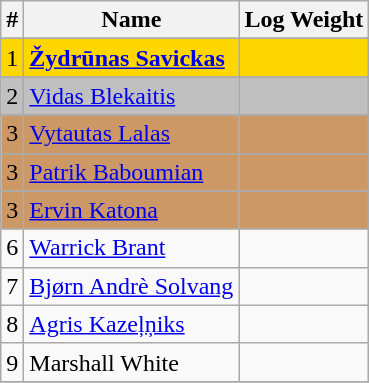<table class="wikitable" style="display: inline-table">
<tr>
<th>#</th>
<th>Name</th>
<th>Log Weight</th>
</tr>
<tr>
</tr>
<tr style="background:gold;">
<td>1</td>
<td> <strong><a href='#'>Žydrūnas Savickas</a></strong></td>
<td></td>
</tr>
<tr>
</tr>
<tr style="background:silver;">
<td>2</td>
<td> <a href='#'>Vidas Blekaitis</a></td>
<td></td>
</tr>
<tr>
</tr>
<tr style="background:#c96;">
<td>3</td>
<td> <a href='#'>Vytautas Lalas</a></td>
<td></td>
</tr>
<tr>
</tr>
<tr style="background:#c96;">
<td>3</td>
<td> <a href='#'>Patrik Baboumian</a></td>
<td></td>
</tr>
<tr>
</tr>
<tr style="background:#c96;">
<td>3</td>
<td> <a href='#'>Ervin Katona</a></td>
<td></td>
</tr>
<tr>
<td>6</td>
<td> <a href='#'>Warrick Brant</a></td>
<td></td>
</tr>
<tr>
<td>7</td>
<td> <a href='#'>Bjørn Andrè Solvang</a></td>
<td></td>
</tr>
<tr>
<td>8</td>
<td> <a href='#'>Agris Kazeļņiks</a></td>
<td></td>
</tr>
<tr>
<td>9</td>
<td> Marshall White</td>
<td></td>
</tr>
<tr>
</tr>
</table>
